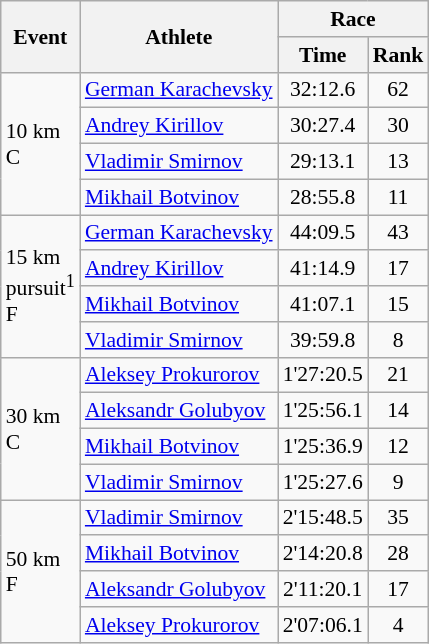<table class="wikitable" border="1" style="font-size:90%">
<tr>
<th rowspan=2>Event</th>
<th rowspan=2>Athlete</th>
<th colspan=2>Race</th>
</tr>
<tr>
<th>Time</th>
<th>Rank</th>
</tr>
<tr>
<td rowspan=4>10 km <br> C</td>
<td> <a href='#'>German Karachevsky</a></td>
<td align=center>32:12.6</td>
<td align=center>62</td>
</tr>
<tr>
<td> <a href='#'>Andrey Kirillov</a></td>
<td align=center>30:27.4</td>
<td align=center>30</td>
</tr>
<tr>
<td> <a href='#'>Vladimir Smirnov</a></td>
<td align=center>29:13.1</td>
<td align=center>13</td>
</tr>
<tr>
<td> <a href='#'>Mikhail Botvinov</a></td>
<td align=center>28:55.8</td>
<td align=center>11</td>
</tr>
<tr>
<td rowspan=4>15 km <br> pursuit<sup>1</sup> <br> F</td>
<td> <a href='#'>German Karachevsky</a></td>
<td align=center>44:09.5</td>
<td align=center>43</td>
</tr>
<tr>
<td> <a href='#'>Andrey Kirillov</a></td>
<td align=center>41:14.9</td>
<td align=center>17</td>
</tr>
<tr>
<td> <a href='#'>Mikhail Botvinov</a></td>
<td align=center>41:07.1</td>
<td align=center>15</td>
</tr>
<tr>
<td> <a href='#'>Vladimir Smirnov</a></td>
<td align=center>39:59.8</td>
<td align=center>8</td>
</tr>
<tr>
<td rowspan=4>30 km <br> C</td>
<td> <a href='#'>Aleksey Prokurorov</a></td>
<td align=center>1'27:20.5</td>
<td align=center>21</td>
</tr>
<tr>
<td> <a href='#'>Aleksandr Golubyov</a></td>
<td align=center>1'25:56.1</td>
<td align=center>14</td>
</tr>
<tr>
<td> <a href='#'>Mikhail Botvinov</a></td>
<td align=center>1'25:36.9</td>
<td align=center>12</td>
</tr>
<tr>
<td> <a href='#'>Vladimir Smirnov</a></td>
<td align=center>1'25:27.6</td>
<td align=center>9</td>
</tr>
<tr>
<td rowspan=4>50 km <br> F</td>
<td> <a href='#'>Vladimir Smirnov</a></td>
<td align=center>2'15:48.5</td>
<td align=center>35</td>
</tr>
<tr>
<td> <a href='#'>Mikhail Botvinov</a></td>
<td align=center>2'14:20.8</td>
<td align=center>28</td>
</tr>
<tr>
<td> <a href='#'>Aleksandr Golubyov</a></td>
<td align=center>2'11:20.1</td>
<td align=center>17</td>
</tr>
<tr>
<td> <a href='#'>Aleksey Prokurorov</a></td>
<td align=center>2'07:06.1</td>
<td align=center>4</td>
</tr>
</table>
